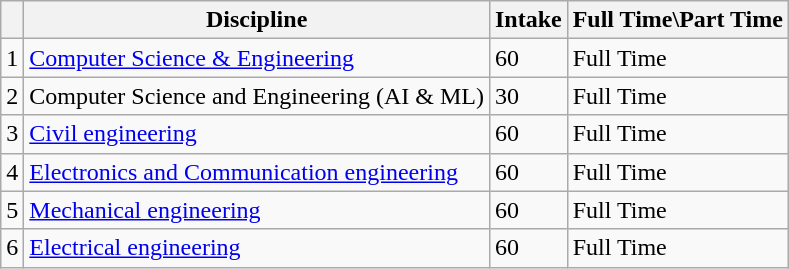<table class="wikitable">
<tr>
<th></th>
<th>Discipline</th>
<th>Intake</th>
<th>Full Time\Part Time</th>
</tr>
<tr>
<td>1</td>
<td><a href='#'>Computer Science & Engineering</a></td>
<td>60</td>
<td>Full Time</td>
</tr>
<tr>
<td>2</td>
<td>Computer Science and Engineering (AI & ML)</td>
<td>30</td>
<td>Full Time</td>
</tr>
<tr>
<td>3</td>
<td><a href='#'>Civil engineering</a></td>
<td>60</td>
<td>Full Time</td>
</tr>
<tr>
<td>4</td>
<td><a href='#'>Electronics and Communication engineering</a></td>
<td>60</td>
<td>Full Time</td>
</tr>
<tr>
<td>5</td>
<td><a href='#'>Mechanical engineering</a></td>
<td>60</td>
<td>Full Time</td>
</tr>
<tr>
<td>6</td>
<td><a href='#'>Electrical engineering</a></td>
<td>60</td>
<td>Full Time</td>
</tr>
</table>
